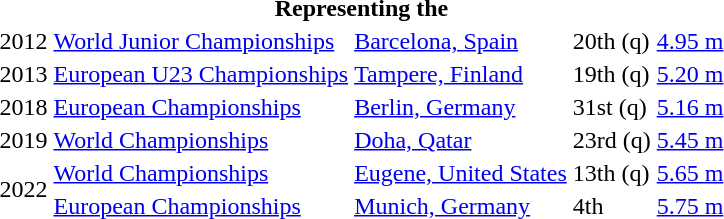<table>
<tr>
<th colspan="5">Representing the </th>
</tr>
<tr>
<td>2012</td>
<td><a href='#'>World Junior Championships</a></td>
<td><a href='#'>Barcelona, Spain</a></td>
<td>20th (q)</td>
<td><a href='#'>4.95 m</a></td>
</tr>
<tr>
<td>2013</td>
<td><a href='#'>European U23 Championships</a></td>
<td><a href='#'>Tampere, Finland</a></td>
<td>19th (q)</td>
<td><a href='#'>5.20 m</a></td>
</tr>
<tr>
<td>2018</td>
<td><a href='#'>European Championships</a></td>
<td><a href='#'>Berlin, Germany</a></td>
<td>31st (q)</td>
<td><a href='#'>5.16 m</a></td>
</tr>
<tr>
<td>2019</td>
<td><a href='#'>World Championships</a></td>
<td><a href='#'>Doha, Qatar</a></td>
<td>23rd (q)</td>
<td><a href='#'>5.45 m</a></td>
</tr>
<tr>
<td rowspan=2>2022</td>
<td><a href='#'>World Championships</a></td>
<td><a href='#'>Eugene, United States</a></td>
<td>13th (q)</td>
<td><a href='#'>5.65 m</a></td>
</tr>
<tr>
<td><a href='#'>European Championships</a></td>
<td><a href='#'>Munich, Germany</a></td>
<td>4th</td>
<td><a href='#'>5.75 m</a></td>
</tr>
</table>
